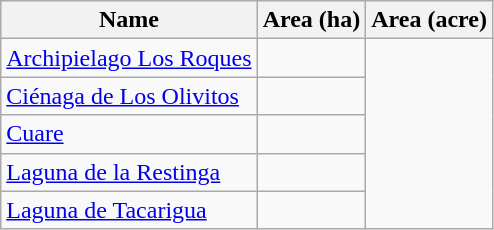<table class="wikitable sortable">
<tr>
<th scope="col" align=left>Name</th>
<th scope="col">Area (ha)</th>
<th scope="col">Area (acre)</th>
</tr>
<tr ---->
<td><a href='#'>Archipielago Los Roques</a></td>
<td></td>
</tr>
<tr ---->
<td><a href='#'>Ciénaga de Los Olivitos</a></td>
<td></td>
</tr>
<tr ---->
<td><a href='#'>Cuare</a></td>
<td></td>
</tr>
<tr ---->
<td><a href='#'>Laguna de la Restinga</a></td>
<td></td>
</tr>
<tr ---->
<td><a href='#'>Laguna de Tacarigua</a></td>
<td></td>
</tr>
</table>
